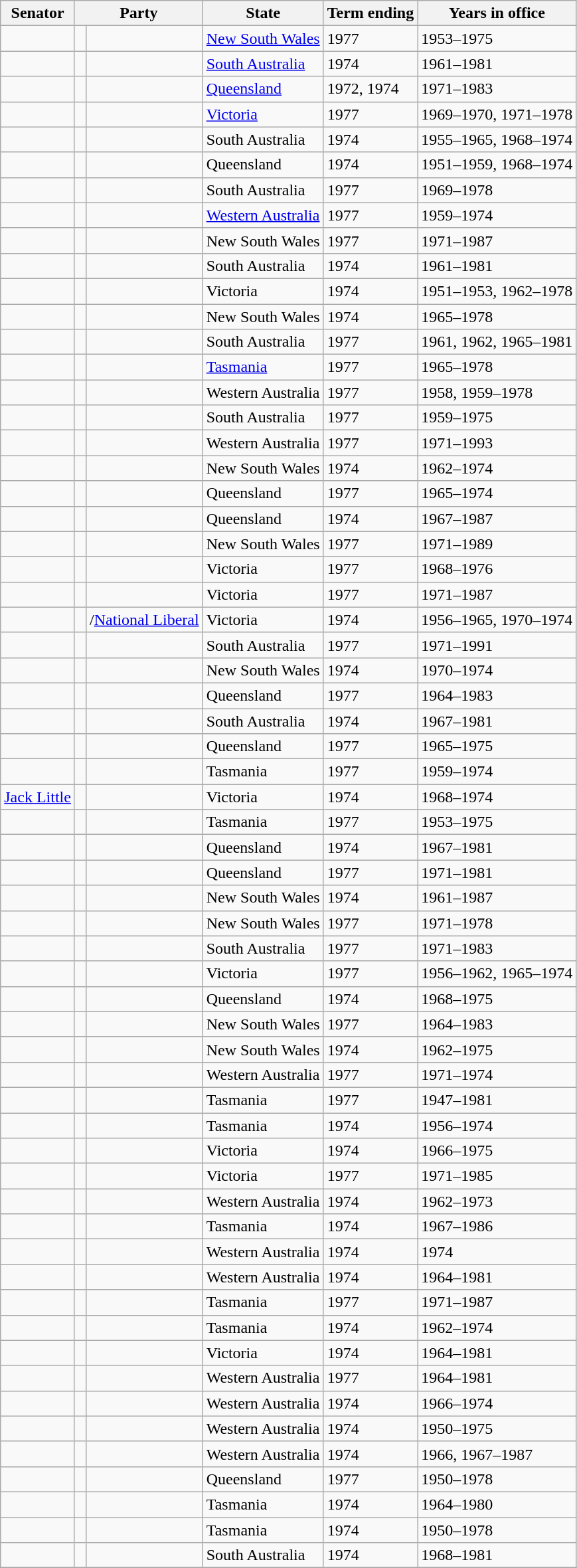<table class="wikitable sortable">
<tr>
<th>Senator</th>
<th colspan=2>Party</th>
<th>State</th>
<th>Term ending</th>
<th>Years in office</th>
</tr>
<tr>
<td></td>
<td> </td>
<td></td>
<td><a href='#'>New South Wales</a></td>
<td>1977</td>
<td>1953–1975</td>
</tr>
<tr>
<td></td>
<td> </td>
<td></td>
<td><a href='#'>South Australia</a></td>
<td>1974</td>
<td>1961–1981</td>
</tr>
<tr>
<td> </td>
<td> </td>
<td></td>
<td><a href='#'>Queensland</a></td>
<td>1972, 1974</td>
<td>1971–1983</td>
</tr>
<tr>
<td></td>
<td> </td>
<td></td>
<td><a href='#'>Victoria</a></td>
<td>1977</td>
<td>1969–1970, 1971–1978</td>
</tr>
<tr>
<td></td>
<td> </td>
<td></td>
<td>South Australia</td>
<td>1974</td>
<td>1955–1965, 1968–1974</td>
</tr>
<tr>
<td></td>
<td> </td>
<td></td>
<td>Queensland</td>
<td>1974</td>
<td>1951–1959, 1968–1974</td>
</tr>
<tr>
<td></td>
<td> </td>
<td></td>
<td>South Australia</td>
<td>1977</td>
<td>1969–1978</td>
</tr>
<tr>
<td></td>
<td> </td>
<td></td>
<td><a href='#'>Western Australia</a></td>
<td>1977</td>
<td>1959–1974</td>
</tr>
<tr>
<td></td>
<td> </td>
<td></td>
<td>New South Wales</td>
<td>1977</td>
<td>1971–1987</td>
</tr>
<tr>
<td></td>
<td> </td>
<td></td>
<td>South Australia</td>
<td>1974</td>
<td>1961–1981</td>
</tr>
<tr>
<td></td>
<td> </td>
<td></td>
<td>Victoria</td>
<td>1974</td>
<td>1951–1953, 1962–1978</td>
</tr>
<tr>
<td></td>
<td> </td>
<td></td>
<td>New South Wales</td>
<td>1974</td>
<td>1965–1978</td>
</tr>
<tr>
<td></td>
<td> </td>
<td></td>
<td>South Australia</td>
<td>1977</td>
<td>1961, 1962, 1965–1981</td>
</tr>
<tr>
<td></td>
<td> </td>
<td></td>
<td><a href='#'>Tasmania</a></td>
<td>1977</td>
<td>1965–1978</td>
</tr>
<tr>
<td></td>
<td> </td>
<td></td>
<td>Western Australia</td>
<td>1977</td>
<td>1958, 1959–1978</td>
</tr>
<tr>
<td></td>
<td> </td>
<td></td>
<td>South Australia</td>
<td>1977</td>
<td>1959–1975</td>
</tr>
<tr>
<td></td>
<td> </td>
<td></td>
<td>Western Australia</td>
<td>1977</td>
<td>1971–1993</td>
</tr>
<tr>
<td></td>
<td> </td>
<td></td>
<td>New South Wales</td>
<td>1974</td>
<td>1962–1974</td>
</tr>
<tr>
<td></td>
<td> </td>
<td></td>
<td>Queensland</td>
<td>1977</td>
<td>1965–1974</td>
</tr>
<tr>
<td></td>
<td> </td>
<td></td>
<td>Queensland</td>
<td>1974</td>
<td>1967–1987</td>
</tr>
<tr>
<td></td>
<td> </td>
<td></td>
<td>New South Wales</td>
<td>1977</td>
<td>1971–1989</td>
</tr>
<tr>
<td></td>
<td> </td>
<td></td>
<td>Victoria</td>
<td>1977</td>
<td>1968–1976</td>
</tr>
<tr>
<td></td>
<td> </td>
<td></td>
<td>Victoria</td>
<td>1977</td>
<td>1971–1987</td>
</tr>
<tr>
<td></td>
<td> </td>
<td>/<a href='#'>National Liberal</a></td>
<td>Victoria</td>
<td>1974</td>
<td>1956–1965, 1970–1974</td>
</tr>
<tr>
<td></td>
<td> </td>
<td></td>
<td>South Australia</td>
<td>1977</td>
<td>1971–1991</td>
</tr>
<tr>
<td></td>
<td> </td>
<td></td>
<td>New South Wales</td>
<td>1974</td>
<td>1970–1974</td>
</tr>
<tr>
<td></td>
<td> </td>
<td></td>
<td>Queensland</td>
<td>1977</td>
<td>1964–1983</td>
</tr>
<tr>
<td></td>
<td> </td>
<td></td>
<td>South Australia</td>
<td>1974</td>
<td>1967–1981</td>
</tr>
<tr>
<td></td>
<td> </td>
<td></td>
<td>Queensland</td>
<td>1977</td>
<td>1965–1975</td>
</tr>
<tr>
<td></td>
<td> </td>
<td></td>
<td>Tasmania</td>
<td>1977</td>
<td>1959–1974</td>
</tr>
<tr>
<td><a href='#'>Jack Little</a></td>
<td> </td>
<td></td>
<td>Victoria</td>
<td>1974</td>
<td>1968–1974</td>
</tr>
<tr>
<td></td>
<td> </td>
<td></td>
<td>Tasmania</td>
<td>1977</td>
<td>1953–1975</td>
</tr>
<tr>
<td></td>
<td> </td>
<td></td>
<td>Queensland</td>
<td>1974</td>
<td>1967–1981</td>
</tr>
<tr>
<td></td>
<td> </td>
<td></td>
<td>Queensland</td>
<td>1977</td>
<td>1971–1981</td>
</tr>
<tr>
<td></td>
<td> </td>
<td></td>
<td>New South Wales</td>
<td>1974</td>
<td>1961–1987</td>
</tr>
<tr>
<td></td>
<td> </td>
<td></td>
<td>New South Wales</td>
<td>1977</td>
<td>1971–1978</td>
</tr>
<tr>
<td></td>
<td> </td>
<td></td>
<td>South Australia</td>
<td>1977</td>
<td>1971–1983</td>
</tr>
<tr>
<td></td>
<td> </td>
<td></td>
<td>Victoria</td>
<td>1977</td>
<td>1956–1962, 1965–1974</td>
</tr>
<tr>
<td></td>
<td> </td>
<td></td>
<td>Queensland</td>
<td>1974</td>
<td>1968–1975</td>
</tr>
<tr>
<td></td>
<td> </td>
<td></td>
<td>New South Wales</td>
<td>1977</td>
<td>1964–1983</td>
</tr>
<tr>
<td></td>
<td> </td>
<td></td>
<td>New South Wales</td>
<td>1974</td>
<td>1962–1975</td>
</tr>
<tr>
<td></td>
<td> </td>
<td></td>
<td>Western Australia</td>
<td>1977</td>
<td>1971–1974</td>
</tr>
<tr>
<td> </td>
<td> </td>
<td></td>
<td>Tasmania</td>
<td>1977</td>
<td>1947–1981</td>
</tr>
<tr>
<td></td>
<td> </td>
<td></td>
<td>Tasmania</td>
<td>1974</td>
<td>1956–1974</td>
</tr>
<tr>
<td></td>
<td> </td>
<td></td>
<td>Victoria</td>
<td>1974</td>
<td>1966–1975</td>
</tr>
<tr>
<td></td>
<td> </td>
<td></td>
<td>Victoria</td>
<td>1977</td>
<td>1971–1985</td>
</tr>
<tr>
<td> </td>
<td> </td>
<td></td>
<td>Western Australia</td>
<td>1974</td>
<td>1962–1973</td>
</tr>
<tr>
<td></td>
<td> </td>
<td></td>
<td>Tasmania</td>
<td>1974</td>
<td>1967–1986</td>
</tr>
<tr>
<td> </td>
<td> </td>
<td></td>
<td>Western Australia</td>
<td>1974 </td>
<td>1974</td>
</tr>
<tr>
<td></td>
<td> </td>
<td></td>
<td>Western Australia</td>
<td>1974</td>
<td>1964–1981</td>
</tr>
<tr>
<td></td>
<td> </td>
<td></td>
<td>Tasmania</td>
<td>1977</td>
<td>1971–1987</td>
</tr>
<tr>
<td></td>
<td> </td>
<td></td>
<td>Tasmania</td>
<td>1974</td>
<td>1962–1974</td>
</tr>
<tr>
<td></td>
<td> </td>
<td></td>
<td>Victoria</td>
<td>1974</td>
<td>1964–1981</td>
</tr>
<tr>
<td></td>
<td> </td>
<td></td>
<td>Western Australia</td>
<td>1977</td>
<td>1964–1981</td>
</tr>
<tr>
<td></td>
<td> </td>
<td></td>
<td>Western Australia</td>
<td>1974</td>
<td>1966–1974</td>
</tr>
<tr>
<td></td>
<td> </td>
<td></td>
<td>Western Australia</td>
<td>1974</td>
<td>1950–1975</td>
</tr>
<tr>
<td></td>
<td> </td>
<td></td>
<td>Western Australia</td>
<td>1974</td>
<td>1966, 1967–1987</td>
</tr>
<tr>
<td></td>
<td> </td>
<td></td>
<td>Queensland</td>
<td>1977</td>
<td>1950–1978</td>
</tr>
<tr>
<td></td>
<td> </td>
<td></td>
<td>Tasmania</td>
<td>1974</td>
<td>1964–1980</td>
</tr>
<tr>
<td></td>
<td> </td>
<td></td>
<td>Tasmania</td>
<td>1974</td>
<td>1950–1978</td>
</tr>
<tr>
<td></td>
<td> </td>
<td></td>
<td>South Australia</td>
<td>1974</td>
<td>1968–1981</td>
</tr>
<tr>
</tr>
</table>
